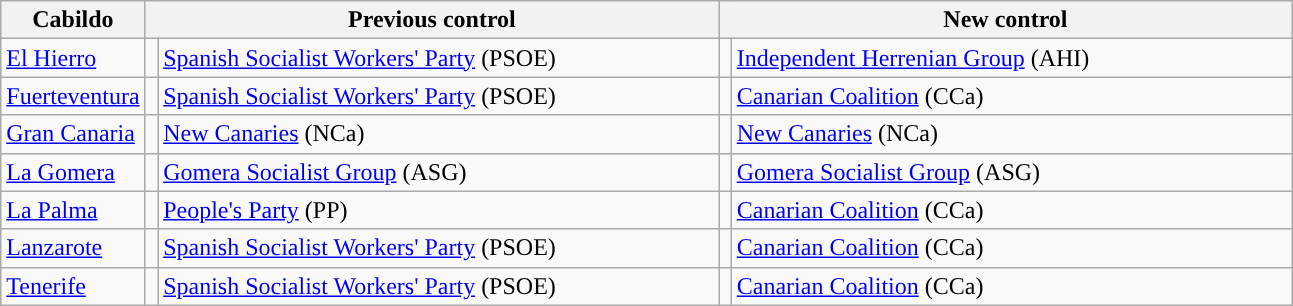<table class="wikitable sortable">
<tr>
<th>Cabildo</th>
<th colspan="2" style="width:375px;">Previous control</th>
<th colspan="2" style="width:375px;">New control</th>
</tr>
<tr>
<td><a href='#'>El Hierro</a></td>
<td width="1" style="color:inherit;background:"></td>
<td><a href='#'>Spanish Socialist Workers' Party</a> (PSOE)</td>
<td width="1" style="color:inherit;background:"></td>
<td><a href='#'>Independent Herrenian Group</a> (AHI) </td>
</tr>
<tr>
<td><a href='#'>Fuerteventura</a></td>
<td style="color:inherit;background:"></td>
<td><a href='#'>Spanish Socialist Workers' Party</a> (PSOE)</td>
<td style="color:inherit;background:"></td>
<td><a href='#'>Canarian Coalition</a> (CCa)</td>
</tr>
<tr>
<td><a href='#'>Gran Canaria</a></td>
<td style="color:inherit;background:"></td>
<td><a href='#'>New Canaries</a> (NCa)</td>
<td style="color:inherit;background:"></td>
<td><a href='#'>New Canaries</a> (NCa)</td>
</tr>
<tr>
<td><a href='#'>La Gomera</a></td>
<td style="color:inherit;background:"></td>
<td><a href='#'>Gomera Socialist Group</a> (ASG)</td>
<td style="color:inherit;background:"></td>
<td><a href='#'>Gomera Socialist Group</a> (ASG)</td>
</tr>
<tr>
<td><a href='#'>La Palma</a></td>
<td style="color:inherit;background:"></td>
<td><a href='#'>People's Party</a> (PP)</td>
<td style="color:inherit;background:"></td>
<td><a href='#'>Canarian Coalition</a> (CCa)</td>
</tr>
<tr>
<td><a href='#'>Lanzarote</a></td>
<td style="color:inherit;background:"></td>
<td><a href='#'>Spanish Socialist Workers' Party</a> (PSOE)</td>
<td style="color:inherit;background:"></td>
<td><a href='#'>Canarian Coalition</a> (CCa)</td>
</tr>
<tr>
<td><a href='#'>Tenerife</a></td>
<td style="color:inherit;background:"></td>
<td><a href='#'>Spanish Socialist Workers' Party</a> (PSOE)</td>
<td style="color:inherit;background:"></td>
<td><a href='#'>Canarian Coalition</a> (CCa)</td>
</tr>
</table>
